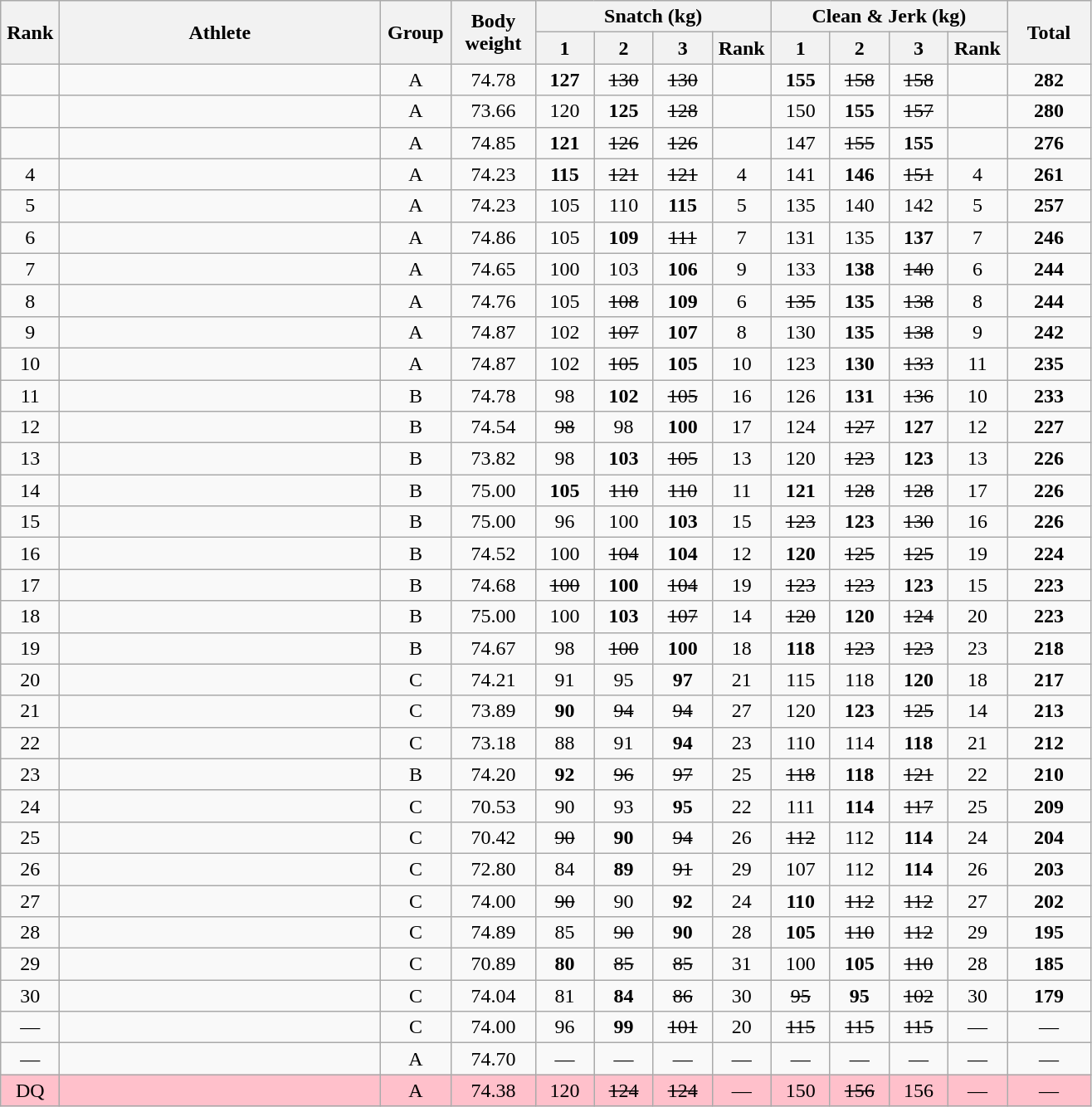<table class = "wikitable" style="text-align:center;">
<tr>
<th rowspan=2 width=40>Rank</th>
<th rowspan=2 width=250>Athlete</th>
<th rowspan=2 width=50>Group</th>
<th rowspan=2 width=60>Body weight</th>
<th colspan=4>Snatch (kg)</th>
<th colspan=4>Clean & Jerk (kg)</th>
<th rowspan=2 width=60>Total</th>
</tr>
<tr>
<th width=40>1</th>
<th width=40>2</th>
<th width=40>3</th>
<th width=40>Rank</th>
<th width=40>1</th>
<th width=40>2</th>
<th width=40>3</th>
<th width=40>Rank</th>
</tr>
<tr>
<td></td>
<td align=left></td>
<td>A</td>
<td>74.78</td>
<td><strong>127</strong></td>
<td><s>130 </s></td>
<td><s>130 </s></td>
<td></td>
<td><strong>155</strong></td>
<td><s>158 </s></td>
<td><s>158 </s></td>
<td></td>
<td><strong>282</strong></td>
</tr>
<tr>
<td></td>
<td align=left></td>
<td>A</td>
<td>73.66</td>
<td>120</td>
<td><strong>125</strong></td>
<td><s>128 </s></td>
<td></td>
<td>150</td>
<td><strong>155</strong></td>
<td><s>157 </s></td>
<td></td>
<td><strong>280</strong></td>
</tr>
<tr>
<td></td>
<td align=left></td>
<td>A</td>
<td>74.85</td>
<td><strong>121</strong></td>
<td><s>126 </s></td>
<td><s>126 </s></td>
<td></td>
<td>147</td>
<td><s>155 </s></td>
<td><strong>155</strong></td>
<td></td>
<td><strong>276</strong></td>
</tr>
<tr>
<td>4</td>
<td align=left></td>
<td>A</td>
<td>74.23</td>
<td><strong>115</strong></td>
<td><s>121 </s></td>
<td><s>121 </s></td>
<td>4</td>
<td>141</td>
<td><strong>146</strong></td>
<td><s>151 </s></td>
<td>4</td>
<td><strong>261</strong></td>
</tr>
<tr>
<td>5</td>
<td align=left></td>
<td>A</td>
<td>74.23</td>
<td>105</td>
<td>110</td>
<td><strong>115</strong></td>
<td>5</td>
<td>135</td>
<td>140</td>
<td>142</td>
<td>5</td>
<td><strong>257</strong></td>
</tr>
<tr>
<td>6</td>
<td align=left></td>
<td>A</td>
<td>74.86</td>
<td>105</td>
<td><strong>109</strong></td>
<td><s>111 </s></td>
<td>7</td>
<td>131</td>
<td>135</td>
<td><strong>137</strong></td>
<td>7</td>
<td><strong>246</strong></td>
</tr>
<tr>
<td>7</td>
<td align=left></td>
<td>A</td>
<td>74.65</td>
<td>100</td>
<td>103</td>
<td><strong>106</strong></td>
<td>9</td>
<td>133</td>
<td><strong>138</strong></td>
<td><s>140 </s></td>
<td>6</td>
<td><strong>244</strong></td>
</tr>
<tr>
<td>8</td>
<td align=left></td>
<td>A</td>
<td>74.76</td>
<td>105</td>
<td><s>108 </s></td>
<td><strong>109</strong></td>
<td>6</td>
<td><s>135 </s></td>
<td><strong>135</strong></td>
<td><s>138 </s></td>
<td>8</td>
<td><strong>244</strong></td>
</tr>
<tr>
<td>9</td>
<td align=left></td>
<td>A</td>
<td>74.87</td>
<td>102</td>
<td><s>107 </s></td>
<td><strong>107</strong></td>
<td>8</td>
<td>130</td>
<td><strong>135</strong></td>
<td><s>138 </s></td>
<td>9</td>
<td><strong>242</strong></td>
</tr>
<tr>
<td>10</td>
<td align=left></td>
<td>A</td>
<td>74.87</td>
<td>102</td>
<td><s>105 </s></td>
<td><strong>105</strong></td>
<td>10</td>
<td>123</td>
<td><strong>130</strong></td>
<td><s>133 </s></td>
<td>11</td>
<td><strong>235</strong></td>
</tr>
<tr>
<td>11</td>
<td align=left></td>
<td>B</td>
<td>74.78</td>
<td>98</td>
<td><strong>102</strong></td>
<td><s>105 </s></td>
<td>16</td>
<td>126</td>
<td><strong>131</strong></td>
<td><s>136 </s></td>
<td>10</td>
<td><strong>233</strong></td>
</tr>
<tr>
<td>12</td>
<td align=left></td>
<td>B</td>
<td>74.54</td>
<td><s>98 </s></td>
<td>98</td>
<td><strong>100</strong></td>
<td>17</td>
<td>124</td>
<td><s>127 </s></td>
<td><strong>127</strong></td>
<td>12</td>
<td><strong>227</strong></td>
</tr>
<tr>
<td>13</td>
<td align=left></td>
<td>B</td>
<td>73.82</td>
<td>98</td>
<td><strong>103</strong></td>
<td><s>105 </s></td>
<td>13</td>
<td>120</td>
<td><s>123 </s></td>
<td><strong>123</strong></td>
<td>13</td>
<td><strong>226</strong></td>
</tr>
<tr>
<td>14</td>
<td align=left></td>
<td>B</td>
<td>75.00</td>
<td><strong>105</strong></td>
<td><s>110 </s></td>
<td><s>110 </s></td>
<td>11</td>
<td><strong>121</strong></td>
<td><s>128 </s></td>
<td><s>128 </s></td>
<td>17</td>
<td><strong>226</strong></td>
</tr>
<tr>
<td>15</td>
<td align=left></td>
<td>B</td>
<td>75.00</td>
<td>96</td>
<td>100</td>
<td><strong>103</strong></td>
<td>15</td>
<td><s>123 </s></td>
<td><strong>123</strong></td>
<td><s>130 </s></td>
<td>16</td>
<td><strong>226</strong></td>
</tr>
<tr>
<td>16</td>
<td align=left></td>
<td>B</td>
<td>74.52</td>
<td>100</td>
<td><s>104 </s></td>
<td><strong>104</strong></td>
<td>12</td>
<td><strong>120</strong></td>
<td><s>125 </s></td>
<td><s>125 </s></td>
<td>19</td>
<td><strong>224</strong></td>
</tr>
<tr>
<td>17</td>
<td align=left></td>
<td>B</td>
<td>74.68</td>
<td><s>100 </s></td>
<td><strong>100</strong></td>
<td><s>104 </s></td>
<td>19</td>
<td><s>123 </s></td>
<td><s>123 </s></td>
<td><strong>123</strong></td>
<td>15</td>
<td><strong>223</strong></td>
</tr>
<tr>
<td>18</td>
<td align=left></td>
<td>B</td>
<td>75.00</td>
<td>100</td>
<td><strong>103</strong></td>
<td><s>107 </s></td>
<td>14</td>
<td><s>120 </s></td>
<td><strong>120</strong></td>
<td><s>124 </s></td>
<td>20</td>
<td><strong>223</strong></td>
</tr>
<tr>
<td>19</td>
<td align=left></td>
<td>B</td>
<td>74.67</td>
<td>98</td>
<td><s>100 </s></td>
<td><strong>100</strong></td>
<td>18</td>
<td><strong>118</strong></td>
<td><s>123 </s></td>
<td><s>123 </s></td>
<td>23</td>
<td><strong>218</strong></td>
</tr>
<tr>
<td>20</td>
<td align=left></td>
<td>C</td>
<td>74.21</td>
<td>91</td>
<td>95</td>
<td><strong>97</strong></td>
<td>21</td>
<td>115</td>
<td>118</td>
<td><strong>120</strong></td>
<td>18</td>
<td><strong>217</strong></td>
</tr>
<tr>
<td>21</td>
<td align=left></td>
<td>C</td>
<td>73.89</td>
<td><strong>90</strong></td>
<td><s>94 </s></td>
<td><s>94 </s></td>
<td>27</td>
<td>120</td>
<td><strong>123</strong></td>
<td><s>125 </s></td>
<td>14</td>
<td><strong>213</strong></td>
</tr>
<tr>
<td>22</td>
<td align=left></td>
<td>C</td>
<td>73.18</td>
<td>88</td>
<td>91</td>
<td><strong>94</strong></td>
<td>23</td>
<td>110</td>
<td>114</td>
<td><strong>118</strong></td>
<td>21</td>
<td><strong>212</strong></td>
</tr>
<tr>
<td>23</td>
<td align=left></td>
<td>B</td>
<td>74.20</td>
<td><strong>92</strong></td>
<td><s>96 </s></td>
<td><s>97 </s></td>
<td>25</td>
<td><s>118 </s></td>
<td><strong>118</strong></td>
<td><s>121 </s></td>
<td>22</td>
<td><strong>210</strong></td>
</tr>
<tr>
<td>24</td>
<td align=left></td>
<td>C</td>
<td>70.53</td>
<td>90</td>
<td>93</td>
<td><strong>95</strong></td>
<td>22</td>
<td>111</td>
<td><strong>114</strong></td>
<td><s>117 </s></td>
<td>25</td>
<td><strong>209</strong></td>
</tr>
<tr>
<td>25</td>
<td align=left></td>
<td>C</td>
<td>70.42</td>
<td><s>90 </s></td>
<td><strong>90</strong></td>
<td><s>94 </s></td>
<td>26</td>
<td><s>112 </s></td>
<td>112</td>
<td><strong>114</strong></td>
<td>24</td>
<td><strong>204</strong></td>
</tr>
<tr>
<td>26</td>
<td align=left></td>
<td>C</td>
<td>72.80</td>
<td>84</td>
<td><strong>89</strong></td>
<td><s>91 </s></td>
<td>29</td>
<td>107</td>
<td>112</td>
<td><strong>114</strong></td>
<td>26</td>
<td><strong>203</strong></td>
</tr>
<tr>
<td>27</td>
<td align=left></td>
<td>C</td>
<td>74.00</td>
<td><s>90 </s></td>
<td>90</td>
<td><strong>92</strong></td>
<td>24</td>
<td><strong>110</strong></td>
<td><s>112 </s></td>
<td><s>112 </s></td>
<td>27</td>
<td><strong>202</strong></td>
</tr>
<tr>
<td>28</td>
<td align=left></td>
<td>C</td>
<td>74.89</td>
<td>85</td>
<td><s>90 </s></td>
<td><strong>90</strong></td>
<td>28</td>
<td><strong>105</strong></td>
<td><s>110 </s></td>
<td><s>112 </s></td>
<td>29</td>
<td><strong>195</strong></td>
</tr>
<tr>
<td>29</td>
<td align=left></td>
<td>C</td>
<td>70.89</td>
<td><strong>80</strong></td>
<td><s>85 </s></td>
<td><s>85 </s></td>
<td>31</td>
<td>100</td>
<td><strong>105</strong></td>
<td><s>110 </s></td>
<td>28</td>
<td><strong>185</strong></td>
</tr>
<tr>
<td>30</td>
<td align=left></td>
<td>C</td>
<td>74.04</td>
<td>81</td>
<td><strong>84</strong></td>
<td><s>86 </s></td>
<td>30</td>
<td><s>95 </s></td>
<td><strong>95</strong></td>
<td><s>102 </s></td>
<td>30</td>
<td><strong>179</strong></td>
</tr>
<tr>
<td>—</td>
<td align=left></td>
<td>C</td>
<td>74.00</td>
<td>96</td>
<td><strong>99</strong></td>
<td><s>101 </s></td>
<td>20</td>
<td><s>115 </s></td>
<td><s>115 </s></td>
<td><s>115 </s></td>
<td>—</td>
<td>—</td>
</tr>
<tr>
<td>—</td>
<td align=left></td>
<td>A</td>
<td>74.70</td>
<td>—</td>
<td>—</td>
<td>—</td>
<td>—</td>
<td>—</td>
<td>—</td>
<td>—</td>
<td>—</td>
<td>—</td>
</tr>
<tr bgcolor=pink>
<td>DQ</td>
<td align=left></td>
<td>A</td>
<td>74.38</td>
<td>120</td>
<td><s>124 </s></td>
<td><s>124 </s></td>
<td>—</td>
<td>150</td>
<td><s>156 </s></td>
<td>156</td>
<td>—</td>
<td>—</td>
</tr>
</table>
